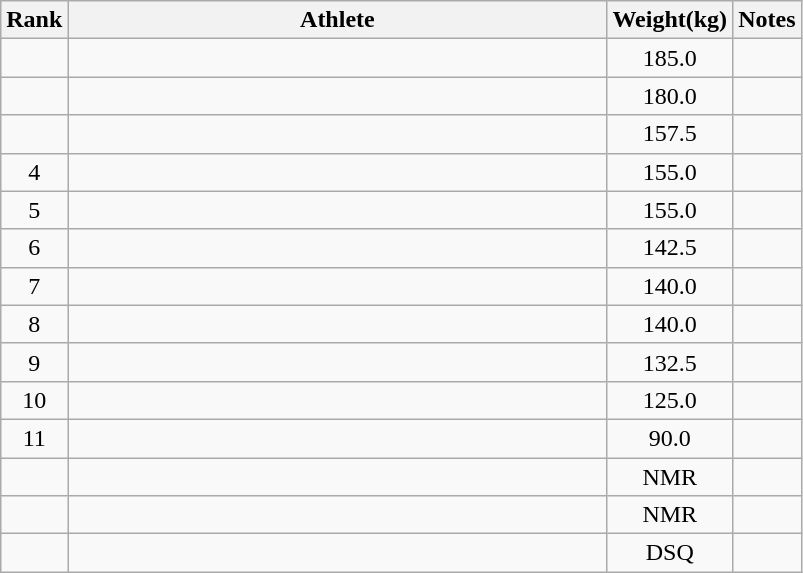<table class="wikitable" style="text-align:center">
<tr>
<th>Rank</th>
<th Style="width:22em">Athlete</th>
<th>Weight(kg)</th>
<th>Notes</th>
</tr>
<tr>
<td></td>
<td style="text-align:left"></td>
<td>185.0</td>
<td></td>
</tr>
<tr>
<td></td>
<td style="text-align:left"></td>
<td>180.0</td>
<td></td>
</tr>
<tr>
<td></td>
<td style="text-align:left"></td>
<td>157.5</td>
<td></td>
</tr>
<tr>
<td>4</td>
<td style="text-align:left"></td>
<td>155.0</td>
<td></td>
</tr>
<tr>
<td>5</td>
<td style="text-align:left"></td>
<td>155.0</td>
<td></td>
</tr>
<tr>
<td>6</td>
<td style="text-align:left"></td>
<td>142.5</td>
<td></td>
</tr>
<tr>
<td>7</td>
<td style="text-align:left"></td>
<td>140.0</td>
<td></td>
</tr>
<tr>
<td>8</td>
<td style="text-align:left"></td>
<td>140.0</td>
<td></td>
</tr>
<tr>
<td>9</td>
<td style="text-align:left"></td>
<td>132.5</td>
<td></td>
</tr>
<tr>
<td>10</td>
<td style="text-align:left"></td>
<td>125.0</td>
<td></td>
</tr>
<tr>
<td>11</td>
<td style="text-align:left"></td>
<td>90.0</td>
<td></td>
</tr>
<tr>
<td></td>
<td style="text-align:left"></td>
<td>NMR</td>
<td></td>
</tr>
<tr>
<td></td>
<td style="text-align:left"></td>
<td>NMR</td>
<td></td>
</tr>
<tr>
<td></td>
<td style="text-align:left"></td>
<td>DSQ</td>
<td></td>
</tr>
</table>
